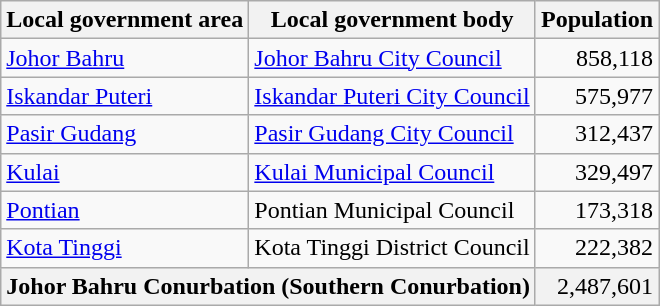<table class="wikitable sortable">
<tr>
<th>Local government area</th>
<th>Local government body</th>
<th>Population</th>
</tr>
<tr>
<td><a href='#'>Johor Bahru</a></td>
<td><a href='#'>Johor Bahru City Council</a></td>
<td align="right">858,118</td>
</tr>
<tr>
<td><a href='#'>Iskandar Puteri</a></td>
<td><a href='#'>Iskandar Puteri City Council</a></td>
<td align="right">575,977</td>
</tr>
<tr>
<td><a href='#'>Pasir Gudang</a></td>
<td><a href='#'>Pasir Gudang City Council</a></td>
<td align="right">312,437</td>
</tr>
<tr>
<td><a href='#'>Kulai</a></td>
<td><a href='#'>Kulai Municipal Council</a></td>
<td align="right">329,497</td>
</tr>
<tr>
<td><a href='#'>Pontian</a></td>
<td>Pontian Municipal Council</td>
<td align="right">173,318</td>
</tr>
<tr>
<td><a href='#'>Kota Tinggi</a></td>
<td>Kota Tinggi District Council</td>
<td align="right">222,382</td>
</tr>
<tr>
<td colspan="2" style="background: #f2f2f2"><strong>Johor Bahru Conurbation (Southern Conurbation)</strong></td>
<td align="right" style="background: #f2f2f2">2,487,601</td>
</tr>
</table>
